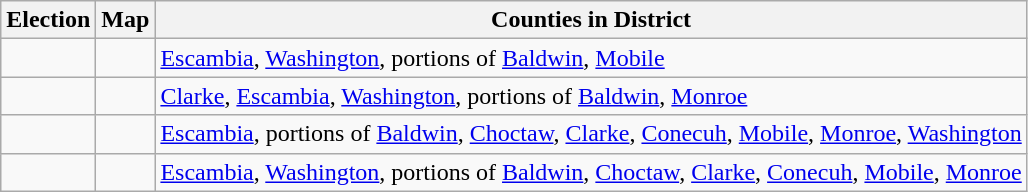<table class="wikitable">
<tr>
<th>Election</th>
<th>Map</th>
<th>Counties in District</th>
</tr>
<tr>
<td></td>
<td></td>
<td><a href='#'>Escambia</a>, <a href='#'>Washington</a>, portions of <a href='#'>Baldwin</a>, <a href='#'>Mobile</a></td>
</tr>
<tr>
<td></td>
<td></td>
<td><a href='#'>Clarke</a>, <a href='#'>Escambia</a>, <a href='#'>Washington</a>, portions of <a href='#'>Baldwin</a>, <a href='#'>Monroe</a></td>
</tr>
<tr>
<td></td>
<td></td>
<td><a href='#'>Escambia</a>, portions of <a href='#'>Baldwin</a>, <a href='#'>Choctaw</a>, <a href='#'>Clarke</a>, <a href='#'>Conecuh</a>, <a href='#'>Mobile</a>, <a href='#'>Monroe</a>, <a href='#'>Washington</a></td>
</tr>
<tr>
<td></td>
<td></td>
<td><a href='#'>Escambia</a>, <a href='#'>Washington</a>, portions of <a href='#'>Baldwin</a>, <a href='#'>Choctaw</a>, <a href='#'>Clarke</a>, <a href='#'>Conecuh</a>, <a href='#'>Mobile</a>, <a href='#'>Monroe</a></td>
</tr>
</table>
